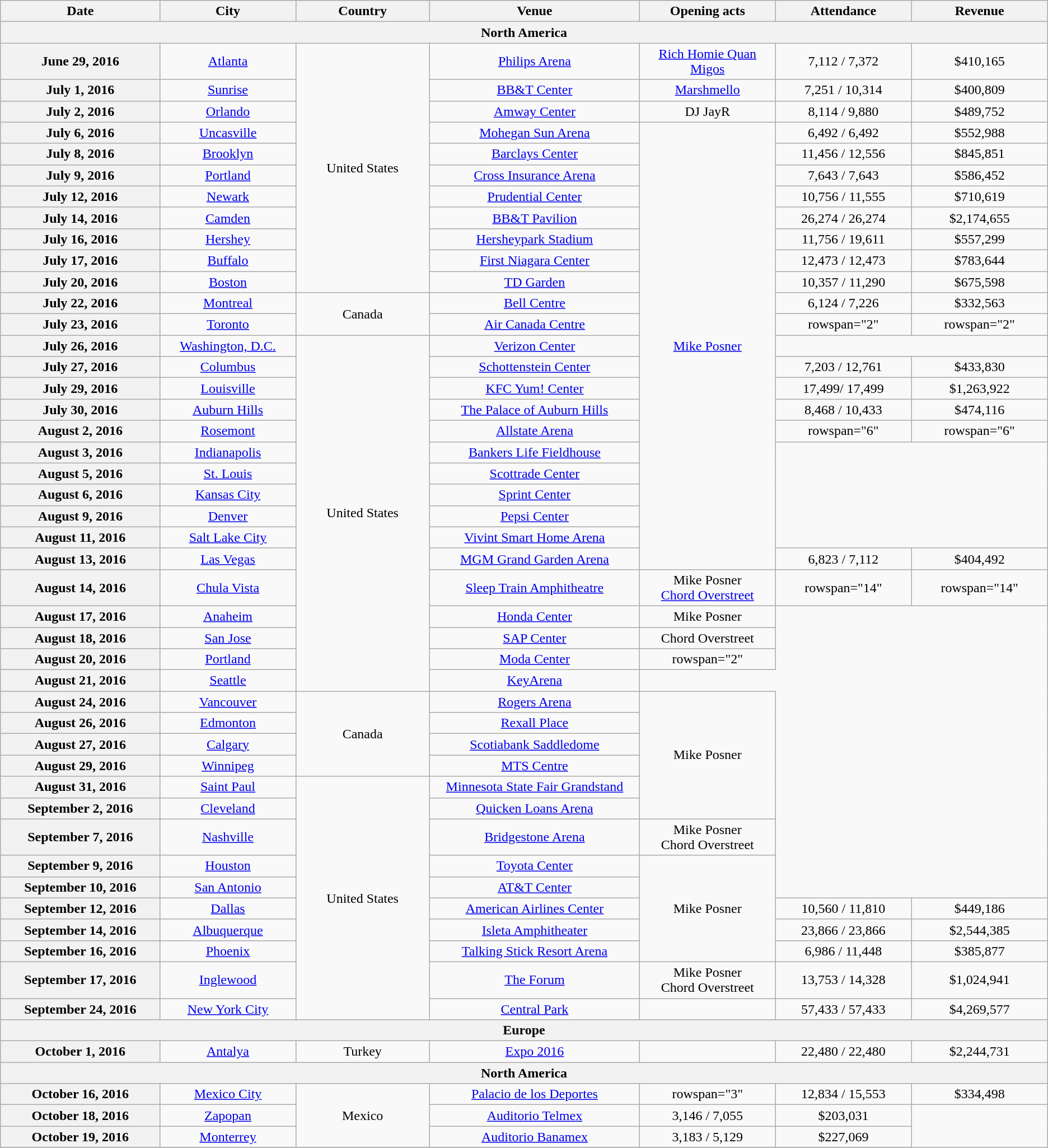<table class="wikitable plainrowheaders" style="text-align:center;">
<tr>
<th scope="col" style="width:12em;">Date</th>
<th scope="col" style="width:10em;">City</th>
<th scope="col" style="width:10em;">Country</th>
<th scope="col" style="width:16em;">Venue</th>
<th scope="col" style="width:10em;">Opening acts</th>
<th scope="col" style="width:10em;">Attendance</th>
<th scope="col" style="width:10em;">Revenue</th>
</tr>
<tr>
<th colspan="7">North America</th>
</tr>
<tr>
<th scope="row" style="text-align:center;">June 29, 2016</th>
<td><a href='#'>Atlanta</a></td>
<td rowspan="11">United States</td>
<td><a href='#'>Philips Arena</a></td>
<td><a href='#'>Rich Homie Quan</a><br><a href='#'>Migos</a></td>
<td>7,112 / 7,372</td>
<td>$410,165</td>
</tr>
<tr>
<th scope="row" style="text-align:center;">July 1, 2016</th>
<td><a href='#'>Sunrise</a></td>
<td><a href='#'>BB&T Center</a></td>
<td><a href='#'>Marshmello</a></td>
<td>7,251 / 10,314</td>
<td>$400,809</td>
</tr>
<tr>
<th scope="row" style="text-align:center;">July 2, 2016</th>
<td><a href='#'>Orlando</a></td>
<td><a href='#'>Amway Center</a></td>
<td>DJ JayR</td>
<td>8,114 / 9,880</td>
<td>$489,752</td>
</tr>
<tr>
<th scope="row" style="text-align:center;">July 6, 2016</th>
<td><a href='#'>Uncasville</a></td>
<td><a href='#'>Mohegan Sun Arena</a></td>
<td rowspan="21"><a href='#'>Mike Posner</a></td>
<td>6,492 / 6,492</td>
<td>$552,988</td>
</tr>
<tr>
<th scope="row" style="text-align:center;">July 8, 2016</th>
<td><a href='#'>Brooklyn</a></td>
<td><a href='#'>Barclays Center</a></td>
<td>11,456 / 12,556</td>
<td>$845,851</td>
</tr>
<tr>
<th scope="row" style="text-align:center;">July 9, 2016</th>
<td><a href='#'>Portland</a></td>
<td><a href='#'>Cross Insurance Arena</a></td>
<td>7,643 / 7,643</td>
<td>$586,452</td>
</tr>
<tr>
<th scope="row" style="text-align:center;">July 12, 2016</th>
<td><a href='#'>Newark</a></td>
<td><a href='#'>Prudential Center</a></td>
<td>10,756 / 11,555</td>
<td>$710,619</td>
</tr>
<tr>
<th scope="row" style="text-align:center;">July 14, 2016</th>
<td><a href='#'>Camden</a></td>
<td><a href='#'>BB&T Pavilion</a></td>
<td>26,274 / 26,274</td>
<td>$2,174,655</td>
</tr>
<tr>
<th scope="row" style="text-align:center;">July 16, 2016</th>
<td><a href='#'>Hershey</a></td>
<td><a href='#'>Hersheypark Stadium</a></td>
<td>11,756 / 19,611</td>
<td>$557,299</td>
</tr>
<tr>
<th scope="row" style="text-align:center;">July 17, 2016</th>
<td><a href='#'>Buffalo</a></td>
<td><a href='#'>First Niagara Center</a></td>
<td>12,473 / 12,473</td>
<td>$783,644</td>
</tr>
<tr>
<th scope="row" style="text-align:center;">July 20, 2016</th>
<td><a href='#'>Boston</a></td>
<td><a href='#'>TD Garden</a></td>
<td>10,357 / 11,290</td>
<td>$675,598</td>
</tr>
<tr>
<th scope="row" style="text-align:center;">July 22, 2016</th>
<td><a href='#'>Montreal</a></td>
<td rowspan="2">Canada</td>
<td><a href='#'>Bell Centre</a></td>
<td>6,124 / 7,226</td>
<td>$332,563</td>
</tr>
<tr>
<th scope="row" style="text-align:center;">July 23, 2016</th>
<td><a href='#'>Toronto</a></td>
<td><a href='#'>Air Canada Centre</a></td>
<td>rowspan="2" </td>
<td>rowspan="2" </td>
</tr>
<tr>
<th scope="row" style="text-align:center;">July 26, 2016</th>
<td><a href='#'>Washington, D.C.</a></td>
<td rowspan="16">United States</td>
<td><a href='#'>Verizon Center</a></td>
</tr>
<tr>
<th scope="row" style="text-align:center;">July 27, 2016</th>
<td><a href='#'>Columbus</a></td>
<td><a href='#'>Schottenstein Center</a></td>
<td>7,203 / 12,761</td>
<td>$433,830</td>
</tr>
<tr>
<th scope="row" style="text-align:center;">July 29, 2016</th>
<td><a href='#'>Louisville</a></td>
<td><a href='#'>KFC Yum! Center</a></td>
<td>17,499/ 17,499</td>
<td>$1,263,922</td>
</tr>
<tr>
<th scope="row" style="text-align:center;">July 30, 2016</th>
<td><a href='#'>Auburn Hills</a></td>
<td><a href='#'>The Palace of Auburn Hills</a></td>
<td>8,468 / 10,433</td>
<td>$474,116</td>
</tr>
<tr>
<th scope="row" style="text-align:center;">August 2, 2016</th>
<td><a href='#'>Rosemont</a></td>
<td><a href='#'>Allstate Arena</a></td>
<td>rowspan="6" </td>
<td>rowspan="6" </td>
</tr>
<tr>
<th scope="row" style="text-align:center;">August 3, 2016</th>
<td><a href='#'>Indianapolis</a></td>
<td><a href='#'>Bankers Life Fieldhouse</a></td>
</tr>
<tr>
<th scope="row" style="text-align:center;">August 5, 2016</th>
<td><a href='#'>St. Louis</a></td>
<td><a href='#'>Scottrade Center</a></td>
</tr>
<tr>
<th scope="row" style="text-align:center;">August 6, 2016</th>
<td><a href='#'>Kansas City</a></td>
<td><a href='#'>Sprint Center</a></td>
</tr>
<tr>
<th scope="row" style="text-align:center;">August 9, 2016</th>
<td><a href='#'>Denver</a></td>
<td><a href='#'>Pepsi Center</a></td>
</tr>
<tr>
<th scope="row" style="text-align:center;">August 11, 2016</th>
<td><a href='#'>Salt Lake City</a></td>
<td><a href='#'>Vivint Smart Home Arena</a></td>
</tr>
<tr>
<th scope="row" style="text-align:center;">August 13, 2016</th>
<td><a href='#'>Las Vegas</a></td>
<td><a href='#'>MGM Grand Garden Arena</a></td>
<td>6,823 / 7,112</td>
<td>$404,492</td>
</tr>
<tr>
<th scope="row" style="text-align:center;">August 14, 2016</th>
<td><a href='#'>Chula Vista</a></td>
<td><a href='#'>Sleep Train Amphitheatre</a></td>
<td>Mike Posner<br><a href='#'>Chord Overstreet</a></td>
<td>rowspan="14" </td>
<td>rowspan="14" </td>
</tr>
<tr>
<th scope="row" style="text-align:center;">August 17, 2016</th>
<td><a href='#'>Anaheim</a></td>
<td><a href='#'>Honda Center</a></td>
<td>Mike Posner</td>
</tr>
<tr>
<th scope="row" style="text-align:center;">August 18, 2016</th>
<td><a href='#'>San Jose</a></td>
<td><a href='#'>SAP Center</a></td>
<td>Chord Overstreet</td>
</tr>
<tr>
<th scope="row" style="text-align:center;">August 20, 2016</th>
<td><a href='#'>Portland</a></td>
<td><a href='#'>Moda Center</a></td>
<td>rowspan="2" </td>
</tr>
<tr>
<th scope="row" style="text-align:center;">August 21, 2016</th>
<td><a href='#'>Seattle</a></td>
<td><a href='#'>KeyArena</a></td>
</tr>
<tr>
<th scope="row" style="text-align:center;">August 24, 2016</th>
<td><a href='#'>Vancouver</a></td>
<td rowspan="4">Canada</td>
<td><a href='#'>Rogers Arena</a></td>
<td rowspan="6">Mike Posner</td>
</tr>
<tr>
<th scope="row" style="text-align:center;">August 26, 2016</th>
<td><a href='#'>Edmonton</a></td>
<td><a href='#'>Rexall Place</a></td>
</tr>
<tr>
<th scope="row" style="text-align:center;">August 27, 2016</th>
<td><a href='#'>Calgary</a></td>
<td><a href='#'>Scotiabank Saddledome</a></td>
</tr>
<tr>
<th scope="row" style="text-align:center;">August 29, 2016</th>
<td><a href='#'>Winnipeg</a></td>
<td><a href='#'>MTS Centre</a></td>
</tr>
<tr>
<th scope="row" style="text-align:center;">August 31, 2016</th>
<td><a href='#'>Saint Paul</a></td>
<td rowspan="10">United States</td>
<td><a href='#'>Minnesota State Fair Grandstand</a></td>
</tr>
<tr>
<th scope="row" style="text-align:center;">September 2, 2016</th>
<td><a href='#'>Cleveland</a></td>
<td><a href='#'>Quicken Loans Arena</a></td>
</tr>
<tr>
<th scope="row" style="text-align:center;">September 7, 2016</th>
<td><a href='#'>Nashville</a></td>
<td><a href='#'>Bridgestone Arena</a></td>
<td>Mike Posner<br>Chord Overstreet</td>
</tr>
<tr>
<th scope="row" style="text-align:center;">September 9, 2016</th>
<td><a href='#'>Houston</a></td>
<td><a href='#'>Toyota Center</a></td>
<td rowspan="5">Mike Posner</td>
</tr>
<tr>
<th scope="row" style="text-align:center;">September 10, 2016</th>
<td><a href='#'>San Antonio</a></td>
<td><a href='#'>AT&T Center</a></td>
</tr>
<tr>
<th scope="row" style="text-align:center;">September 12, 2016</th>
<td><a href='#'>Dallas</a></td>
<td><a href='#'>American Airlines Center</a></td>
<td>10,560 / 11,810</td>
<td>$449,186</td>
</tr>
<tr>
<th scope="row" style="text-align:center;">September 14, 2016</th>
<td><a href='#'>Albuquerque</a></td>
<td><a href='#'>Isleta Amphitheater</a></td>
<td>23,866 / 23,866</td>
<td>$2,544,385</td>
</tr>
<tr>
<th scope="row" style="text-align:center;">September 16, 2016</th>
<td><a href='#'>Phoenix</a></td>
<td><a href='#'>Talking Stick Resort Arena</a></td>
<td>6,986 / 11,448</td>
<td>$385,877</td>
</tr>
<tr>
<th scope="row" style="text-align:center;">September 17, 2016</th>
<td><a href='#'>Inglewood</a></td>
<td><a href='#'>The Forum</a></td>
<td>Mike Posner<br>Chord Overstreet</td>
<td>13,753 / 14,328</td>
<td>$1,024,941</td>
</tr>
<tr>
<th scope="row" style="text-align:center;">September 24, 2016</th>
<td><a href='#'>New York City</a></td>
<td><a href='#'>Central Park</a></td>
<td></td>
<td>57,433 / 57,433</td>
<td>$4,269,577</td>
</tr>
<tr>
<th colspan="7">Europe</th>
</tr>
<tr>
<th scope="row" style="text-align:center;">October 1, 2016</th>
<td><a href='#'>Antalya</a></td>
<td>Turkey</td>
<td><a href='#'>Expo 2016</a></td>
<td></td>
<td>22,480 / 22,480</td>
<td>$2,244,731</td>
</tr>
<tr>
<th colspan="7">North America</th>
</tr>
<tr>
<th scope="row" style="text-align:center;">October 16, 2016</th>
<td><a href='#'>Mexico City</a></td>
<td rowspan="3">Mexico</td>
<td><a href='#'>Palacio de los Deportes</a></td>
<td>rowspan="3" </td>
<td>12,834 / 15,553</td>
<td>$334,498</td>
</tr>
<tr>
<th scope="row" style="text-align:center;">October 18, 2016</th>
<td><a href='#'>Zapopan</a></td>
<td><a href='#'>Auditorio Telmex</a></td>
<td>3,146 / 7,055</td>
<td>$203,031</td>
</tr>
<tr>
<th scope="row" style="text-align:center;">October 19, 2016</th>
<td><a href='#'>Monterrey</a></td>
<td><a href='#'>Auditorio Banamex</a></td>
<td>3,183 / 5,129</td>
<td>$227,069</td>
</tr>
<tr>
</tr>
</table>
